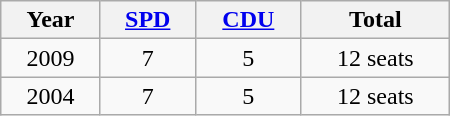<table class="wikitable" width="300">
<tr>
<th>Year</th>
<th><a href='#'>SPD</a></th>
<th><a href='#'>CDU</a></th>
<th>Total</th>
</tr>
<tr align="center">
<td>2009</td>
<td>7</td>
<td>5</td>
<td>12 seats</td>
</tr>
<tr align="center">
<td>2004</td>
<td>7</td>
<td>5</td>
<td>12 seats</td>
</tr>
</table>
